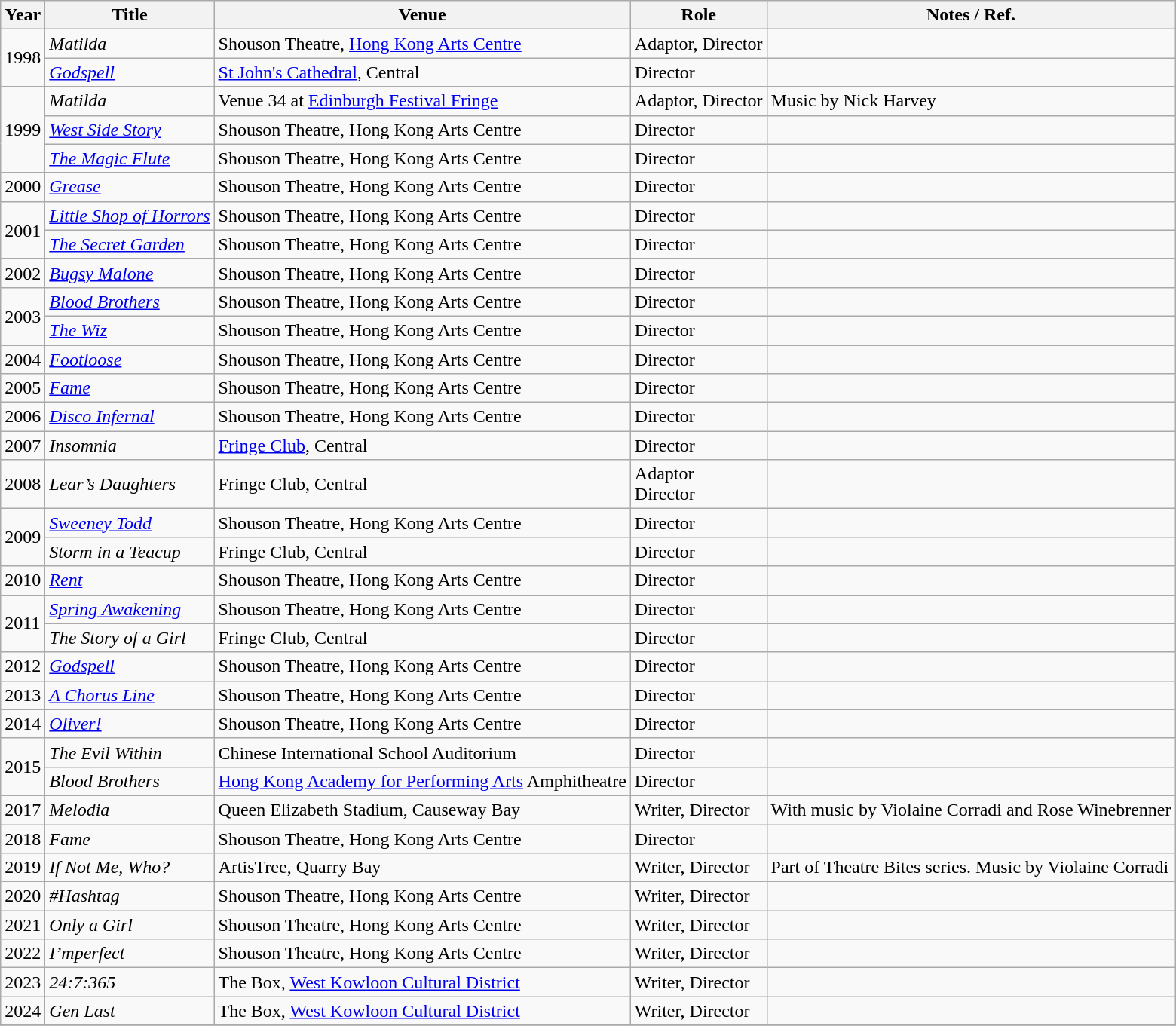<table class="wikitable sortable" style=text-align:left>
<tr>
<th scope="col">Year</th>
<th scope="col">Title</th>
<th scope="col">Venue</th>
<th scope="col">Role</th>
<th scope="col">Notes / Ref.</th>
</tr>
<tr>
<td rowspan="2">1998</td>
<td><em>Matilda</em></td>
<td>Shouson Theatre, <a href='#'>Hong Kong Arts Centre</a></td>
<td>Adaptor, Director</td>
<td></td>
</tr>
<tr>
<td><em><a href='#'>Godspell</a></em></td>
<td><a href='#'>St John's Cathedral</a>, Central</td>
<td>Director</td>
<td></td>
</tr>
<tr>
<td rowspan="3">1999</td>
<td><em>Matilda</em></td>
<td>Venue 34 at <a href='#'>Edinburgh Festival Fringe</a></td>
<td>Adaptor, Director</td>
<td>Music by Nick Harvey</td>
</tr>
<tr>
<td><em><a href='#'>West Side Story</a></em></td>
<td>Shouson Theatre, Hong Kong Arts Centre</td>
<td>Director</td>
<td></td>
</tr>
<tr>
<td><em><a href='#'>The Magic Flute</a></em></td>
<td>Shouson Theatre, Hong Kong Arts Centre</td>
<td>Director</td>
<td></td>
</tr>
<tr>
<td>2000</td>
<td><em><a href='#'>Grease</a></em></td>
<td>Shouson Theatre, Hong Kong Arts Centre</td>
<td>Director</td>
<td></td>
</tr>
<tr>
<td rowspan="2">2001</td>
<td><em><a href='#'>Little Shop of Horrors</a></em></td>
<td>Shouson Theatre, Hong Kong Arts Centre</td>
<td>Director</td>
<td></td>
</tr>
<tr>
<td><em><a href='#'>The Secret Garden</a></em></td>
<td>Shouson Theatre, Hong Kong Arts Centre</td>
<td>Director</td>
<td></td>
</tr>
<tr>
<td>2002</td>
<td><em><a href='#'>Bugsy Malone</a></em></td>
<td>Shouson Theatre, Hong Kong Arts Centre</td>
<td>Director</td>
<td></td>
</tr>
<tr>
<td rowspan="2">2003</td>
<td><em><a href='#'>Blood Brothers</a></em></td>
<td>Shouson Theatre, Hong Kong Arts Centre</td>
<td>Director</td>
<td></td>
</tr>
<tr>
<td><em><a href='#'>The Wiz</a></em></td>
<td>Shouson Theatre, Hong Kong Arts Centre</td>
<td>Director</td>
<td></td>
</tr>
<tr>
<td>2004</td>
<td><em><a href='#'>Footloose</a></em></td>
<td>Shouson Theatre, Hong Kong Arts Centre</td>
<td>Director</td>
<td></td>
</tr>
<tr>
<td>2005</td>
<td><em><a href='#'>Fame</a></em></td>
<td>Shouson Theatre, Hong Kong Arts Centre</td>
<td>Director</td>
<td></td>
</tr>
<tr>
<td>2006</td>
<td><em><a href='#'>Disco Infernal</a></em></td>
<td>Shouson Theatre, Hong Kong Arts Centre</td>
<td>Director</td>
<td></td>
</tr>
<tr>
<td>2007</td>
<td><em>Insomnia</em></td>
<td><a href='#'>Fringe Club</a>, Central</td>
<td>Director</td>
<td></td>
</tr>
<tr>
<td>2008</td>
<td><em>Lear’s Daughters</em></td>
<td>Fringe Club, Central</td>
<td>Adaptor <br> Director</td>
<td></td>
</tr>
<tr>
<td rowspan="2">2009</td>
<td><em><a href='#'>Sweeney Todd</a></em></td>
<td>Shouson Theatre, Hong Kong Arts Centre</td>
<td>Director</td>
<td></td>
</tr>
<tr>
<td><em>Storm in a Teacup</em></td>
<td>Fringe Club, Central</td>
<td>Director</td>
<td></td>
</tr>
<tr>
<td>2010</td>
<td><em><a href='#'>Rent</a></em></td>
<td>Shouson Theatre, Hong Kong Arts Centre</td>
<td>Director</td>
<td></td>
</tr>
<tr>
<td rowspan="2">2011</td>
<td><em><a href='#'>Spring Awakening</a></em></td>
<td>Shouson Theatre, Hong Kong Arts Centre</td>
<td>Director</td>
<td></td>
</tr>
<tr>
<td><em>The Story of a Girl</em></td>
<td>Fringe Club, Central</td>
<td>Director</td>
<td></td>
</tr>
<tr>
<td>2012</td>
<td><em><a href='#'>Godspell</a></em></td>
<td>Shouson Theatre, Hong Kong Arts Centre</td>
<td>Director</td>
<td></td>
</tr>
<tr>
<td>2013</td>
<td><em><a href='#'>A Chorus Line</a></em></td>
<td>Shouson Theatre, Hong Kong Arts Centre</td>
<td>Director</td>
<td></td>
</tr>
<tr>
<td>2014</td>
<td><em><a href='#'>Oliver!</a></em></td>
<td>Shouson Theatre, Hong Kong Arts Centre</td>
<td>Director</td>
<td></td>
</tr>
<tr>
<td rowspan="2">2015</td>
<td><em>The Evil Within</em></td>
<td>Chinese International School Auditorium</td>
<td>Director</td>
<td></td>
</tr>
<tr>
<td><em>Blood Brothers</em></td>
<td><a href='#'>Hong Kong Academy for Performing Arts</a> Amphitheatre</td>
<td>Director</td>
<td></td>
</tr>
<tr>
<td>2017</td>
<td><em>Melodia</em></td>
<td>Queen Elizabeth Stadium, Causeway Bay</td>
<td>Writer, Director</td>
<td>With music by Violaine Corradi and Rose Winebrenner</td>
</tr>
<tr>
<td>2018</td>
<td><em>Fame</em></td>
<td>Shouson Theatre, Hong Kong Arts Centre</td>
<td>Director</td>
<td></td>
</tr>
<tr>
<td>2019</td>
<td><em>If Not Me, Who?</em></td>
<td>ArtisTree, Quarry Bay</td>
<td>Writer, Director</td>
<td>Part of Theatre Bites series. Music by Violaine Corradi</td>
</tr>
<tr>
<td>2020</td>
<td><em>#Hashtag</em></td>
<td>Shouson Theatre, Hong Kong Arts Centre</td>
<td>Writer, Director</td>
<td></td>
</tr>
<tr>
<td>2021</td>
<td><em> Only a Girl</em></td>
<td>Shouson Theatre, Hong Kong Arts Centre</td>
<td>Writer, Director</td>
<td></td>
</tr>
<tr `>
<td>2022</td>
<td><em>I’mperfect</em></td>
<td>Shouson Theatre, Hong Kong Arts Centre</td>
<td>Writer, Director</td>
<td></td>
</tr>
<tr>
<td>2023</td>
<td><em>24:7:365</em></td>
<td>The Box, <a href='#'>West Kowloon Cultural District</a></td>
<td>Writer, Director</td>
<td></td>
</tr>
<tr>
<td>2024</td>
<td><em>Gen Last</em></td>
<td>The Box, <a href='#'>West Kowloon Cultural District</a></td>
<td>Writer, Director</td>
<td></td>
</tr>
<tr>
</tr>
</table>
